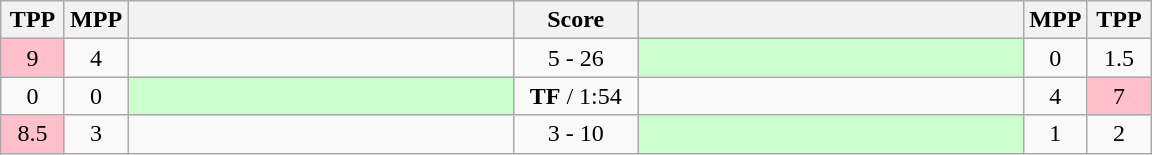<table class="wikitable" style="text-align: center;" |>
<tr>
<th width="35">TPP</th>
<th width="35">MPP</th>
<th width="250"></th>
<th width="75">Score</th>
<th width="250"></th>
<th width="35">MPP</th>
<th width="35">TPP</th>
</tr>
<tr>
<td bgcolor=pink>9</td>
<td>4</td>
<td style="text-align:left;"></td>
<td>5 - 26</td>
<td style="text-align:left;" bgcolor="ccffcc"><strong></strong></td>
<td>0</td>
<td>1.5</td>
</tr>
<tr>
<td>0</td>
<td>0</td>
<td style="text-align:left;" bgcolor="ccffcc"><strong></strong></td>
<td><strong>TF</strong> / 1:54</td>
<td style="text-align:left;"></td>
<td>4</td>
<td bgcolor=pink>7</td>
</tr>
<tr>
<td bgcolor=pink>8.5</td>
<td>3</td>
<td style="text-align:left;"></td>
<td>3 - 10</td>
<td style="text-align:left;" bgcolor="ccffcc"><strong></strong></td>
<td>1</td>
<td>2</td>
</tr>
</table>
